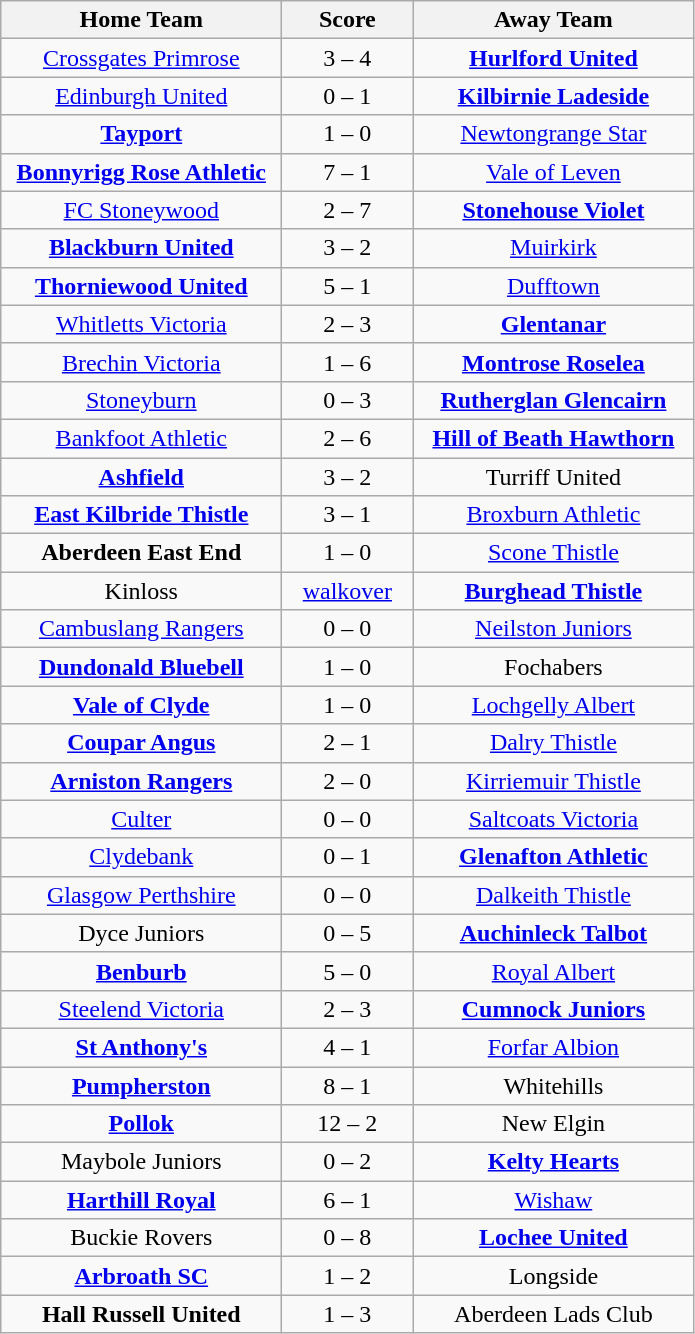<table class="wikitable" style="text-align: center">
<tr>
<th width=180>Home Team</th>
<th width=80>Score</th>
<th width=180>Away Team</th>
</tr>
<tr>
<td><a href='#'>Crossgates Primrose</a></td>
<td>3 – 4</td>
<td><strong><a href='#'>Hurlford United</a></strong></td>
</tr>
<tr>
<td><a href='#'>Edinburgh United</a></td>
<td>0 – 1</td>
<td><strong><a href='#'>Kilbirnie Ladeside</a></strong></td>
</tr>
<tr>
<td><strong><a href='#'>Tayport</a></strong></td>
<td>1 – 0</td>
<td><a href='#'>Newtongrange Star</a></td>
</tr>
<tr>
<td><strong><a href='#'>Bonnyrigg Rose Athletic</a></strong></td>
<td>7 – 1</td>
<td><a href='#'>Vale of Leven</a></td>
</tr>
<tr>
<td><a href='#'>FC Stoneywood</a></td>
<td>2 – 7</td>
<td><strong><a href='#'>Stonehouse Violet</a></strong></td>
</tr>
<tr>
<td><strong><a href='#'>Blackburn United</a></strong></td>
<td>3 – 2</td>
<td><a href='#'>Muirkirk</a></td>
</tr>
<tr>
<td><strong><a href='#'>Thorniewood United</a></strong></td>
<td>5 – 1</td>
<td><a href='#'>Dufftown</a></td>
</tr>
<tr>
<td><a href='#'>Whitletts Victoria</a></td>
<td>2 – 3</td>
<td><strong><a href='#'>Glentanar</a></strong></td>
</tr>
<tr>
<td><a href='#'>Brechin Victoria</a></td>
<td>1 – 6</td>
<td><strong><a href='#'>Montrose Roselea</a></strong></td>
</tr>
<tr>
<td><a href='#'>Stoneyburn</a></td>
<td>0 – 3</td>
<td><strong><a href='#'>Rutherglan Glencairn</a></strong></td>
</tr>
<tr>
<td><a href='#'>Bankfoot Athletic</a></td>
<td>2 – 6</td>
<td><strong><a href='#'>Hill of Beath Hawthorn</a></strong></td>
</tr>
<tr>
<td><strong><a href='#'>Ashfield</a></strong></td>
<td>3 – 2</td>
<td>Turriff United</td>
</tr>
<tr>
<td><strong><a href='#'>East Kilbride Thistle</a></strong></td>
<td>3 – 1</td>
<td><a href='#'>Broxburn Athletic</a></td>
</tr>
<tr>
<td><strong>Aberdeen East End</strong></td>
<td>1 – 0</td>
<td><a href='#'>Scone Thistle</a></td>
</tr>
<tr>
<td>Kinloss</td>
<td><a href='#'>walkover</a></td>
<td><strong><a href='#'>Burghead Thistle</a></strong></td>
</tr>
<tr>
<td><a href='#'>Cambuslang Rangers</a></td>
<td>0 – 0</td>
<td><a href='#'>Neilston Juniors</a></td>
</tr>
<tr>
<td><strong><a href='#'>Dundonald Bluebell</a></strong></td>
<td>1 – 0</td>
<td>Fochabers</td>
</tr>
<tr>
<td><strong><a href='#'>Vale of Clyde</a></strong></td>
<td>1 – 0</td>
<td><a href='#'>Lochgelly Albert</a></td>
</tr>
<tr>
<td><strong><a href='#'>Coupar Angus</a></strong></td>
<td>2 – 1</td>
<td><a href='#'>Dalry Thistle</a></td>
</tr>
<tr>
<td><strong><a href='#'>Arniston Rangers</a></strong></td>
<td>2 – 0</td>
<td><a href='#'>Kirriemuir Thistle</a></td>
</tr>
<tr>
<td><a href='#'>Culter</a></td>
<td>0 – 0</td>
<td><a href='#'>Saltcoats Victoria</a></td>
</tr>
<tr>
<td><a href='#'>Clydebank</a></td>
<td>0 – 1</td>
<td><strong><a href='#'>Glenafton Athletic</a></strong></td>
</tr>
<tr>
<td><a href='#'>Glasgow Perthshire</a></td>
<td>0 – 0</td>
<td><a href='#'>Dalkeith Thistle</a></td>
</tr>
<tr>
<td>Dyce Juniors</td>
<td>0 – 5</td>
<td><strong><a href='#'>Auchinleck Talbot</a></strong></td>
</tr>
<tr>
<td><strong><a href='#'>Benburb</a></strong></td>
<td>5 – 0</td>
<td><a href='#'>Royal Albert</a></td>
</tr>
<tr>
<td><a href='#'>Steelend Victoria</a></td>
<td>2 – 3</td>
<td><strong><a href='#'>Cumnock Juniors</a></strong></td>
</tr>
<tr>
<td><strong><a href='#'>St Anthony's</a></strong></td>
<td>4 – 1</td>
<td><a href='#'>Forfar Albion</a></td>
</tr>
<tr>
<td><strong><a href='#'>Pumpherston</a></strong></td>
<td>8 – 1</td>
<td>Whitehills</td>
</tr>
<tr>
<td><strong><a href='#'>Pollok</a></strong></td>
<td>12 – 2</td>
<td>New Elgin</td>
</tr>
<tr>
<td>Maybole Juniors</td>
<td>0 – 2</td>
<td><strong><a href='#'>Kelty Hearts</a></strong></td>
</tr>
<tr>
<td><strong><a href='#'>Harthill Royal</a></strong></td>
<td>6 – 1</td>
<td><a href='#'>Wishaw</a></td>
</tr>
<tr>
<td>Buckie Rovers</td>
<td>0 – 8</td>
<td><strong><a href='#'>Lochee United</a></strong></td>
</tr>
<tr>
<td><strong><a href='#'>Arbroath SC</a></strong></td>
<td>1 – 2</td>
<td>Longside</td>
</tr>
<tr>
<td><strong>Hall Russell United</strong></td>
<td>1 – 3</td>
<td>Aberdeen Lads Club</td>
</tr>
</table>
